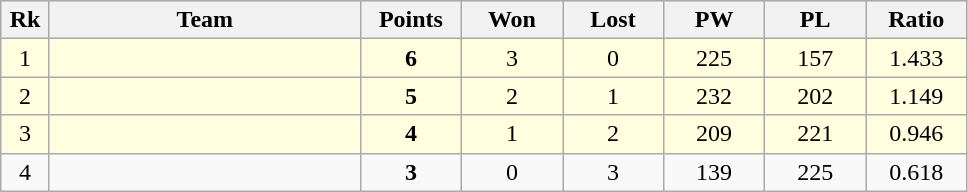<table class=wikitable style="text-align:center">
<tr bgcolor="#DCDCDC">
<th width="25">Rk</th>
<th width="200">Team</th>
<th width="60">Points</th>
<th width="60">Won</th>
<th width="60">Lost</th>
<th width="60">PW</th>
<th width="60">PL</th>
<th width="60">Ratio</th>
</tr>
<tr bgcolor=lightyellow>
<td>1</td>
<td align=left></td>
<td><strong>6</strong></td>
<td>3</td>
<td>0</td>
<td>225</td>
<td>157</td>
<td>1.433</td>
</tr>
<tr bgcolor=lightyellow>
<td>2</td>
<td align=left></td>
<td><strong>5</strong></td>
<td>2</td>
<td>1</td>
<td>232</td>
<td>202</td>
<td>1.149</td>
</tr>
<tr bgcolor=lightyellow>
<td>3</td>
<td align=left></td>
<td><strong>4</strong></td>
<td>1</td>
<td>2</td>
<td>209</td>
<td>221</td>
<td>0.946</td>
</tr>
<tr>
<td>4</td>
<td align=left></td>
<td><strong>3</strong></td>
<td>0</td>
<td>3</td>
<td>139</td>
<td>225</td>
<td>0.618</td>
</tr>
</table>
